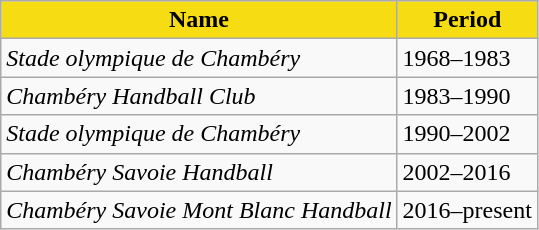<table class="wikitable" style="text-align: left">
<tr>
<th style="color:black; background:#F6DC12">Name</th>
<th style="color:black; background:#F6DC12">Period</th>
</tr>
<tr>
<td align=left><em>Stade olympique de Chambéry</em></td>
<td>1968–1983</td>
</tr>
<tr>
<td align=left><em>Chambéry Handball Club</em></td>
<td>1983–1990</td>
</tr>
<tr>
<td align=left><em>Stade olympique de Chambéry</em></td>
<td>1990–2002</td>
</tr>
<tr>
<td align=left><em>Chambéry Savoie Handball</em></td>
<td>2002–2016</td>
</tr>
<tr>
<td align=left><em>Chambéry Savoie Mont Blanc Handball</em></td>
<td>2016–present</td>
</tr>
</table>
